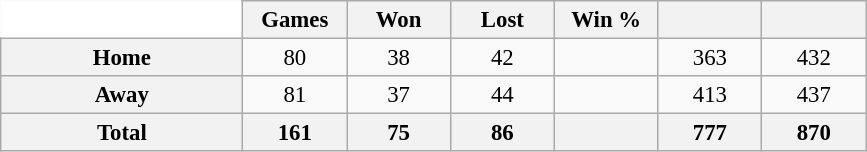<table class="wikitable" style="font-size:95%; text-align:center; width:38em; border:0;">
<tr>
<td width="28%" style="background:#fff;border:0;"></td>
<th width="12%">Games</th>
<th width="12%">Won</th>
<th width="12%">Lost</th>
<th width="12%">Win %</th>
<th width="12%"></th>
<th width="12%"></th>
</tr>
<tr>
<th>Home</th>
<td>80</td>
<td>38</td>
<td>42</td>
<td></td>
<td>363</td>
<td>432</td>
</tr>
<tr>
<th>Away</th>
<td>81</td>
<td>37</td>
<td>44</td>
<td></td>
<td>413</td>
<td>437</td>
</tr>
<tr>
<th>Total</th>
<th>161</th>
<th>75</th>
<th>86</th>
<th></th>
<th>777</th>
<th>870</th>
</tr>
</table>
